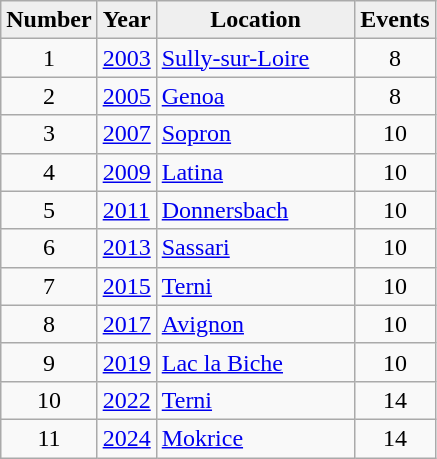<table class="wikitable">
<tr>
<th scope="col" !  style="width:25px; background:#efefef;">Number</th>
<th scope="col" !  style="width:25px; background:#efefef;">Year</th>
<th scope="col" !  style="width:125px; background:#efefef;">Location</th>
<th scope="col" !  style="width:25px; background:#efefef;">Events</th>
</tr>
<tr>
<td align=center>1</td>
<td><a href='#'>2003</a></td>
<td> <a href='#'>Sully-sur-Loire</a></td>
<td align=center>8</td>
</tr>
<tr>
<td align=center>2</td>
<td><a href='#'>2005</a></td>
<td> <a href='#'>Genoa</a></td>
<td align=center>8</td>
</tr>
<tr>
<td align=center>3</td>
<td><a href='#'>2007</a></td>
<td> <a href='#'>Sopron</a></td>
<td align=center>10</td>
</tr>
<tr>
<td align=center>4</td>
<td><a href='#'>2009</a></td>
<td> <a href='#'>Latina</a></td>
<td align=center>10</td>
</tr>
<tr>
<td align=center>5</td>
<td><a href='#'>2011</a></td>
<td> <a href='#'>Donnersbach</a></td>
<td align=center>10</td>
</tr>
<tr>
<td align=center>6</td>
<td><a href='#'>2013</a></td>
<td> <a href='#'>Sassari</a></td>
<td align=center>10</td>
</tr>
<tr>
<td align=center>7</td>
<td><a href='#'>2015</a></td>
<td> <a href='#'>Terni</a></td>
<td align=center>10</td>
</tr>
<tr>
<td align=center>8</td>
<td><a href='#'>2017</a></td>
<td> <a href='#'>Avignon</a></td>
<td align=center>10</td>
</tr>
<tr>
<td align=center>9</td>
<td><a href='#'>2019</a></td>
<td> <a href='#'>Lac la Biche</a></td>
<td align=center>10</td>
</tr>
<tr>
<td align=center>10</td>
<td><a href='#'>2022</a></td>
<td> <a href='#'>Terni</a></td>
<td align=center>14</td>
</tr>
<tr>
<td align=center>11</td>
<td><a href='#'>2024</a></td>
<td> <a href='#'>Mokrice</a></td>
<td align=center>14</td>
</tr>
</table>
